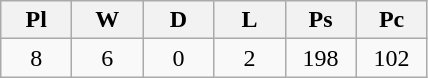<table class="wikitable"  style="text-align:center" width="">
<tr>
<th width=40px>Pl</th>
<th width=40px>W</th>
<th width=40px>D</th>
<th width=40px>L</th>
<th width=40px>Ps</th>
<th width=40px>Pc</th>
</tr>
<tr>
<td>8</td>
<td>6</td>
<td>0</td>
<td>2</td>
<td>198</td>
<td>102</td>
</tr>
</table>
